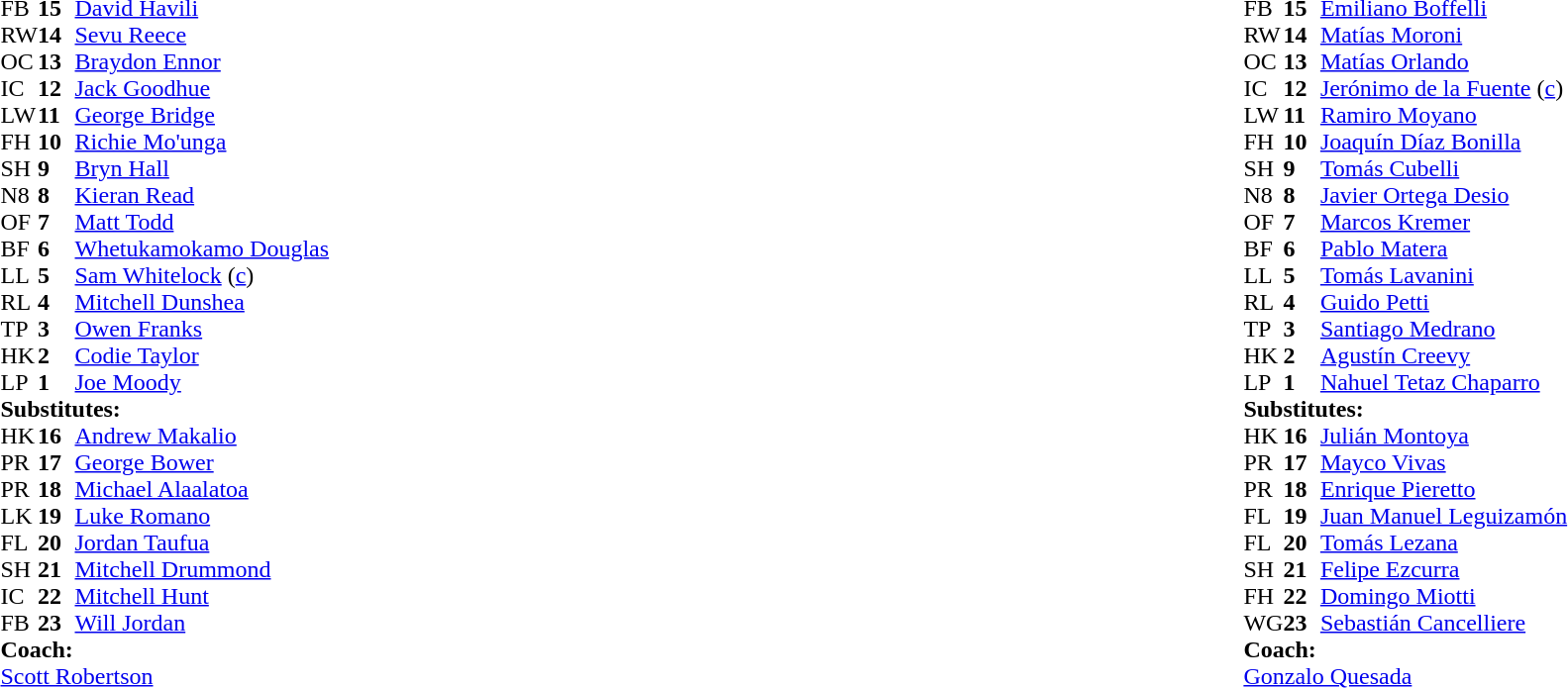<table style="width:100%">
<tr>
<td style="vertical-align:top;width:50%"><br><table cellspacing="0" cellpadding="0">
<tr>
<th width="25"></th>
<th width="25"></th>
</tr>
<tr>
<td>FB</td>
<td><strong>15</strong></td>
<td><a href='#'>David Havili</a></td>
</tr>
<tr>
<td>RW</td>
<td><strong>14</strong></td>
<td><a href='#'>Sevu Reece</a></td>
</tr>
<tr>
<td>OC</td>
<td><strong>13</strong></td>
<td><a href='#'>Braydon Ennor</a></td>
<td></td>
<td></td>
</tr>
<tr>
<td>IC</td>
<td><strong>12</strong></td>
<td><a href='#'>Jack Goodhue</a></td>
</tr>
<tr>
<td>LW</td>
<td><strong>11</strong></td>
<td><a href='#'>George Bridge</a></td>
</tr>
<tr>
<td>FH</td>
<td><strong>10</strong></td>
<td><a href='#'>Richie Mo'unga</a></td>
<td></td>
<td></td>
</tr>
<tr>
<td>SH</td>
<td><strong>9</strong></td>
<td><a href='#'>Bryn Hall</a></td>
<td></td>
<td></td>
</tr>
<tr>
<td>N8</td>
<td><strong>8</strong></td>
<td><a href='#'>Kieran Read</a></td>
</tr>
<tr>
<td>OF</td>
<td><strong>7</strong></td>
<td><a href='#'>Matt Todd</a></td>
</tr>
<tr>
<td>BF</td>
<td><strong>6</strong></td>
<td><a href='#'>Whetukamokamo Douglas</a></td>
<td></td>
<td></td>
</tr>
<tr>
<td>LL</td>
<td><strong>5</strong></td>
<td><a href='#'>Sam Whitelock</a> (<a href='#'>c</a>)</td>
</tr>
<tr>
<td>RL</td>
<td><strong>4</strong></td>
<td><a href='#'>Mitchell Dunshea</a></td>
<td></td>
<td></td>
</tr>
<tr>
<td>TP</td>
<td><strong>3</strong></td>
<td><a href='#'>Owen Franks</a></td>
<td></td>
<td></td>
</tr>
<tr>
<td>HK</td>
<td><strong>2</strong></td>
<td><a href='#'>Codie Taylor</a></td>
<td></td>
<td></td>
</tr>
<tr>
<td>LP</td>
<td><strong>1</strong></td>
<td><a href='#'>Joe Moody</a></td>
<td></td>
<td></td>
</tr>
<tr>
<td colspan="3"><strong>Substitutes:</strong></td>
</tr>
<tr>
<td>HK</td>
<td><strong>16</strong></td>
<td><a href='#'>Andrew Makalio</a></td>
<td></td>
<td></td>
</tr>
<tr>
<td>PR</td>
<td><strong>17</strong></td>
<td><a href='#'>George Bower</a></td>
<td></td>
<td></td>
</tr>
<tr>
<td>PR</td>
<td><strong>18</strong></td>
<td><a href='#'>Michael Alaalatoa</a></td>
<td></td>
<td></td>
</tr>
<tr>
<td>LK</td>
<td><strong>19</strong></td>
<td><a href='#'>Luke Romano</a></td>
<td></td>
<td></td>
</tr>
<tr>
<td>FL</td>
<td><strong>20</strong></td>
<td><a href='#'>Jordan Taufua</a></td>
<td></td>
<td></td>
</tr>
<tr>
<td>SH</td>
<td><strong>21</strong></td>
<td><a href='#'>Mitchell Drummond</a></td>
<td></td>
<td></td>
</tr>
<tr>
<td>IC</td>
<td><strong>22</strong></td>
<td><a href='#'>Mitchell Hunt</a></td>
<td></td>
<td></td>
</tr>
<tr>
<td>FB</td>
<td><strong>23</strong></td>
<td><a href='#'>Will Jordan</a></td>
<td></td>
<td></td>
</tr>
<tr>
<td colspan="3"><strong>Coach:</strong></td>
</tr>
<tr>
<td colspan="4"> <a href='#'>Scott Robertson</a></td>
</tr>
</table>
</td>
<td style="vertical-align:top"></td>
<td style="vertical-align:top;width:50%"><br><table cellspacing="0" cellpadding="0" style="margin:auto">
<tr>
<th width="25"></th>
<th width="25"></th>
</tr>
<tr>
<td>FB</td>
<td><strong>15</strong></td>
<td><a href='#'>Emiliano Boffelli</a></td>
</tr>
<tr>
<td>RW</td>
<td><strong>14</strong></td>
<td><a href='#'>Matías Moroni</a></td>
</tr>
<tr>
<td>OC</td>
<td><strong>13</strong></td>
<td><a href='#'>Matías Orlando</a></td>
</tr>
<tr>
<td>IC</td>
<td><strong>12</strong></td>
<td><a href='#'>Jerónimo de la Fuente</a> (<a href='#'>c</a>)</td>
</tr>
<tr>
<td>LW</td>
<td><strong>11</strong></td>
<td><a href='#'>Ramiro Moyano</a></td>
<td></td>
<td></td>
</tr>
<tr>
<td>FH</td>
<td><strong>10</strong></td>
<td><a href='#'>Joaquín Díaz Bonilla</a></td>
<td></td>
<td></td>
</tr>
<tr>
<td>SH</td>
<td><strong>9</strong></td>
<td><a href='#'>Tomás Cubelli</a></td>
<td></td>
<td></td>
</tr>
<tr>
<td>N8</td>
<td><strong>8</strong></td>
<td><a href='#'>Javier Ortega Desio</a></td>
<td></td>
<td></td>
</tr>
<tr>
<td>OF</td>
<td><strong>7</strong></td>
<td><a href='#'>Marcos Kremer</a></td>
</tr>
<tr>
<td>BF</td>
<td><strong>6</strong></td>
<td><a href='#'>Pablo Matera</a></td>
</tr>
<tr>
<td>LL</td>
<td><strong>5</strong></td>
<td><a href='#'>Tomás Lavanini</a></td>
<td></td>
<td></td>
</tr>
<tr>
<td>RL</td>
<td><strong>4</strong></td>
<td><a href='#'>Guido Petti</a></td>
</tr>
<tr>
<td>TP</td>
<td><strong>3</strong></td>
<td><a href='#'>Santiago Medrano</a></td>
<td></td>
<td></td>
</tr>
<tr>
<td>HK</td>
<td><strong>2</strong></td>
<td><a href='#'>Agustín Creevy</a></td>
<td></td>
<td></td>
</tr>
<tr>
<td>LP</td>
<td><strong>1</strong></td>
<td><a href='#'>Nahuel Tetaz Chaparro</a></td>
<td></td>
<td></td>
</tr>
<tr>
<td colspan="3"><strong>Substitutes:</strong></td>
</tr>
<tr>
<td>HK</td>
<td><strong>16</strong></td>
<td><a href='#'>Julián Montoya</a></td>
<td></td>
<td></td>
</tr>
<tr>
<td>PR</td>
<td><strong>17</strong></td>
<td><a href='#'>Mayco Vivas</a></td>
<td></td>
<td></td>
</tr>
<tr>
<td>PR</td>
<td><strong>18</strong></td>
<td><a href='#'>Enrique Pieretto</a></td>
<td></td>
<td></td>
</tr>
<tr>
<td>FL</td>
<td><strong>19</strong></td>
<td><a href='#'>Juan Manuel Leguizamón</a></td>
<td></td>
<td></td>
</tr>
<tr>
<td>FL</td>
<td><strong>20</strong></td>
<td><a href='#'>Tomás Lezana</a></td>
<td></td>
<td></td>
</tr>
<tr>
<td>SH</td>
<td><strong>21</strong></td>
<td><a href='#'>Felipe Ezcurra</a></td>
<td></td>
<td></td>
</tr>
<tr>
<td>FH</td>
<td><strong>22</strong></td>
<td><a href='#'>Domingo Miotti</a></td>
<td></td>
<td></td>
</tr>
<tr>
<td>WG</td>
<td><strong>23</strong></td>
<td><a href='#'>Sebastián Cancelliere</a></td>
<td></td>
<td></td>
</tr>
<tr>
<td colspan="3"><strong>Coach:</strong></td>
</tr>
<tr>
<td colspan="4"> <a href='#'>Gonzalo Quesada</a></td>
</tr>
</table>
</td>
</tr>
</table>
